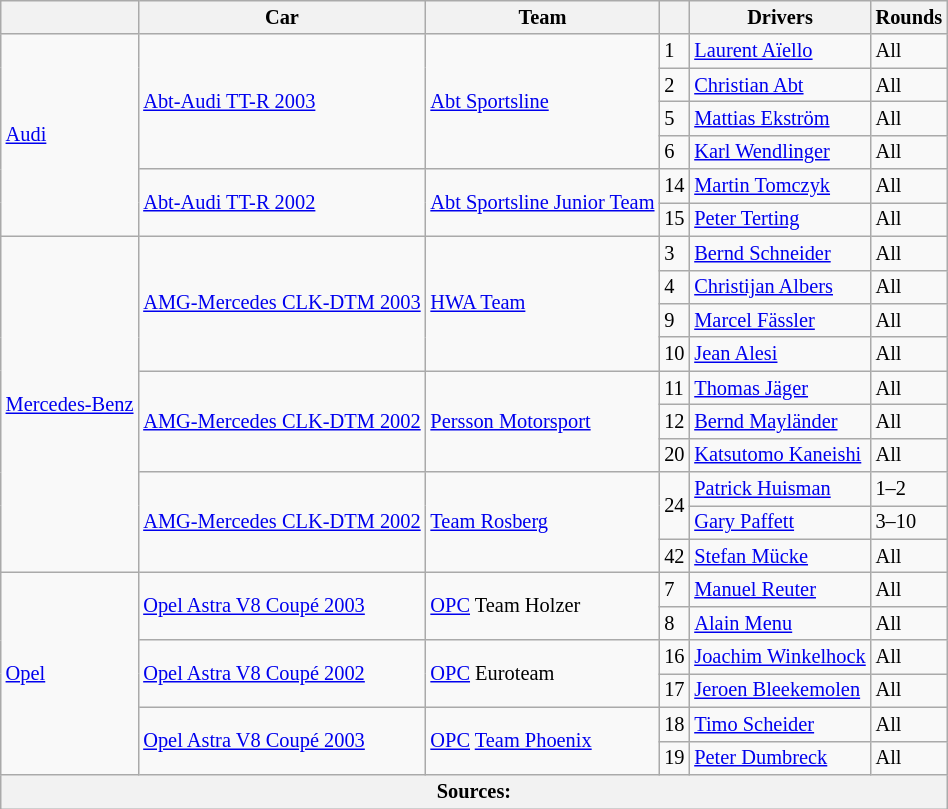<table class="wikitable sortable" style="font-size: 85%">
<tr>
<th></th>
<th>Car</th>
<th>Team</th>
<th></th>
<th>Drivers</th>
<th>Rounds</th>
</tr>
<tr>
<td rowspan="6"><a href='#'>Audi</a></td>
<td rowspan="4"><a href='#'>Abt-Audi TT-R 2003</a></td>
<td rowspan="4"><a href='#'>Abt Sportsline</a></td>
<td>1</td>
<td> <a href='#'>Laurent Aïello</a></td>
<td>All</td>
</tr>
<tr>
<td>2</td>
<td> <a href='#'>Christian Abt</a></td>
<td>All</td>
</tr>
<tr>
<td>5</td>
<td> <a href='#'>Mattias Ekström</a></td>
<td>All</td>
</tr>
<tr>
<td>6</td>
<td> <a href='#'>Karl Wendlinger</a></td>
<td>All</td>
</tr>
<tr>
<td rowspan="2"><a href='#'>Abt-Audi TT-R 2002</a></td>
<td rowspan="2"><a href='#'>Abt Sportsline Junior Team</a></td>
<td>14</td>
<td> <a href='#'>Martin Tomczyk</a></td>
<td>All</td>
</tr>
<tr>
<td>15</td>
<td> <a href='#'>Peter Terting</a></td>
<td>All</td>
</tr>
<tr>
<td rowspan="10"><a href='#'>Mercedes-Benz</a></td>
<td rowspan="4"><a href='#'>AMG-Mercedes CLK-DTM 2003</a></td>
<td rowspan="4"><a href='#'>HWA Team</a></td>
<td>3</td>
<td> <a href='#'>Bernd Schneider</a></td>
<td>All</td>
</tr>
<tr>
<td>4</td>
<td> <a href='#'>Christijan Albers</a></td>
<td>All</td>
</tr>
<tr>
<td>9</td>
<td> <a href='#'>Marcel Fässler</a></td>
<td>All</td>
</tr>
<tr>
<td>10</td>
<td> <a href='#'>Jean Alesi</a></td>
<td>All</td>
</tr>
<tr>
<td rowspan="3"><a href='#'>AMG-Mercedes CLK-DTM 2002</a></td>
<td rowspan="3"><a href='#'>Persson Motorsport</a></td>
<td>11</td>
<td> <a href='#'>Thomas Jäger</a></td>
<td>All</td>
</tr>
<tr>
<td>12</td>
<td> <a href='#'>Bernd Mayländer</a></td>
<td>All</td>
</tr>
<tr>
<td>20</td>
<td> <a href='#'>Katsutomo Kaneishi</a></td>
<td>All</td>
</tr>
<tr>
<td rowspan="3"><a href='#'>AMG-Mercedes CLK-DTM 2002</a></td>
<td rowspan="3"><a href='#'>Team Rosberg</a></td>
<td rowspan=2>24</td>
<td> <a href='#'>Patrick Huisman</a></td>
<td>1–2</td>
</tr>
<tr>
<td> <a href='#'>Gary Paffett</a></td>
<td>3–10</td>
</tr>
<tr>
<td>42</td>
<td> <a href='#'>Stefan Mücke</a></td>
<td>All</td>
</tr>
<tr>
<td rowspan="6"><a href='#'>Opel</a></td>
<td rowspan="2"><a href='#'>Opel Astra V8 Coupé 2003</a></td>
<td rowspan="2"><a href='#'>OPC</a> Team Holzer</td>
<td>7</td>
<td> <a href='#'>Manuel Reuter</a></td>
<td>All</td>
</tr>
<tr>
<td>8</td>
<td> <a href='#'>Alain Menu</a></td>
<td>All</td>
</tr>
<tr>
<td rowspan="2"><a href='#'>Opel Astra V8 Coupé 2002</a></td>
<td rowspan="2"><a href='#'>OPC</a> Euroteam</td>
<td>16</td>
<td> <a href='#'>Joachim Winkelhock</a></td>
<td>All</td>
</tr>
<tr>
<td>17</td>
<td> <a href='#'>Jeroen Bleekemolen</a></td>
<td>All</td>
</tr>
<tr>
<td rowspan="2"><a href='#'>Opel Astra V8 Coupé 2003</a></td>
<td rowspan="2"><a href='#'>OPC</a> <a href='#'>Team Phoenix</a></td>
<td>18</td>
<td> <a href='#'>Timo Scheider</a></td>
<td>All</td>
</tr>
<tr>
<td>19</td>
<td> <a href='#'>Peter Dumbreck</a></td>
<td>All</td>
</tr>
<tr>
<th colspan="6">Sources:</th>
</tr>
</table>
